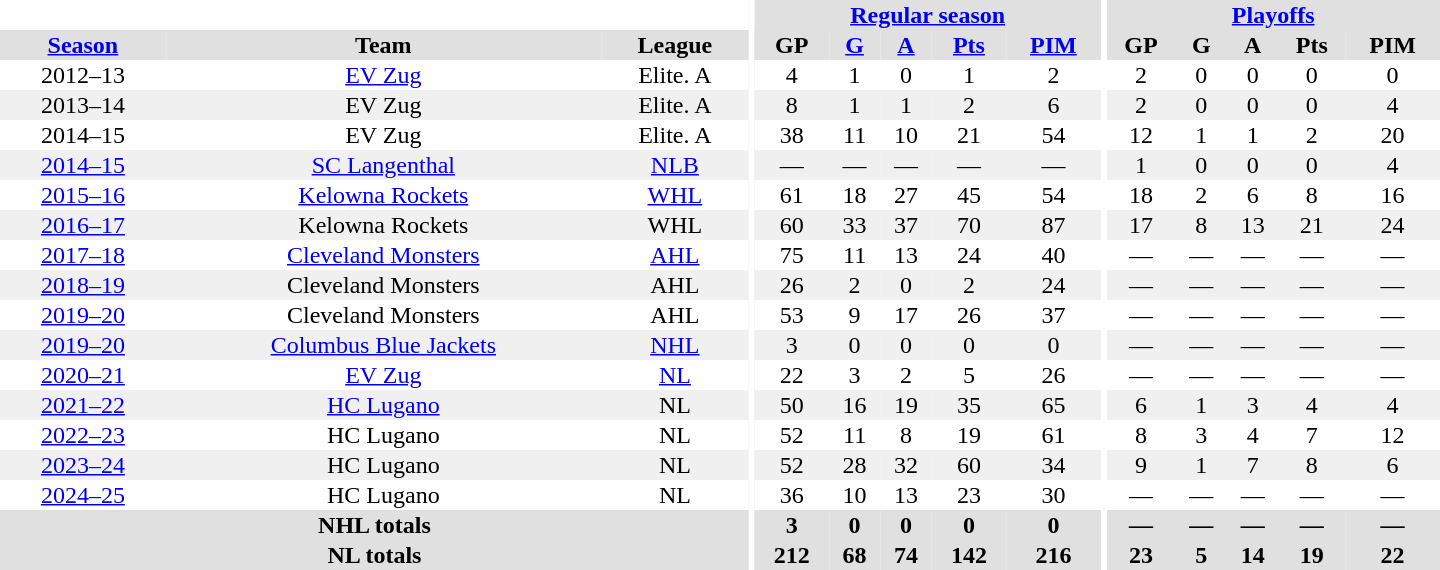<table border="0" cellpadding="1" cellspacing="0" style="text-align:center; width:60em">
<tr bgcolor="#e0e0e0">
<th colspan="3" bgcolor="#ffffff"></th>
<th rowspan="99" bgcolor="#ffffff"></th>
<th colspan="5"><a href='#'>Regular season</a></th>
<th rowspan="99" bgcolor="#ffffff"></th>
<th colspan="5"><a href='#'>Playoffs</a></th>
</tr>
<tr bgcolor="#e0e0e0">
<th><a href='#'>Season</a></th>
<th>Team</th>
<th>League</th>
<th>GP</th>
<th><a href='#'>G</a></th>
<th><a href='#'>A</a></th>
<th><a href='#'>Pts</a></th>
<th><a href='#'>PIM</a></th>
<th>GP</th>
<th>G</th>
<th>A</th>
<th>Pts</th>
<th>PIM</th>
</tr>
<tr>
<td>2012–13</td>
<td><a href='#'>EV Zug</a></td>
<td>Elite. A</td>
<td>4</td>
<td>1</td>
<td>0</td>
<td>1</td>
<td>2</td>
<td>2</td>
<td>0</td>
<td>0</td>
<td>0</td>
<td>0</td>
</tr>
<tr bgcolor="#f0f0f0">
<td>2013–14</td>
<td>EV Zug</td>
<td>Elite. A</td>
<td>8</td>
<td>1</td>
<td>1</td>
<td>2</td>
<td>6</td>
<td>2</td>
<td>0</td>
<td>0</td>
<td>0</td>
<td>4</td>
</tr>
<tr>
<td>2014–15</td>
<td>EV Zug</td>
<td>Elite. A</td>
<td>38</td>
<td>11</td>
<td>10</td>
<td>21</td>
<td>54</td>
<td>12</td>
<td>1</td>
<td>1</td>
<td>2</td>
<td>20</td>
</tr>
<tr bgcolor="#f0f0f0">
<td><a href='#'>2014–15</a></td>
<td><a href='#'>SC Langenthal</a></td>
<td><a href='#'>NLB</a></td>
<td>—</td>
<td>—</td>
<td>—</td>
<td>—</td>
<td>—</td>
<td>1</td>
<td>0</td>
<td>0</td>
<td>0</td>
<td>4</td>
</tr>
<tr>
<td><a href='#'>2015–16</a></td>
<td><a href='#'>Kelowna Rockets</a></td>
<td><a href='#'>WHL</a></td>
<td>61</td>
<td>18</td>
<td>27</td>
<td>45</td>
<td>54</td>
<td>18</td>
<td>2</td>
<td>6</td>
<td>8</td>
<td>16</td>
</tr>
<tr bgcolor="#f0f0f0">
<td><a href='#'>2016–17</a></td>
<td>Kelowna Rockets</td>
<td>WHL</td>
<td>60</td>
<td>33</td>
<td>37</td>
<td>70</td>
<td>87</td>
<td>17</td>
<td>8</td>
<td>13</td>
<td>21</td>
<td>24</td>
</tr>
<tr>
<td><a href='#'>2017–18</a></td>
<td><a href='#'>Cleveland Monsters</a></td>
<td><a href='#'>AHL</a></td>
<td>75</td>
<td>11</td>
<td>13</td>
<td>24</td>
<td>40</td>
<td>—</td>
<td>—</td>
<td>—</td>
<td>—</td>
<td>—</td>
</tr>
<tr bgcolor="#f0f0f0">
<td><a href='#'>2018–19</a></td>
<td>Cleveland Monsters</td>
<td>AHL</td>
<td>26</td>
<td>2</td>
<td>0</td>
<td>2</td>
<td>24</td>
<td>—</td>
<td>—</td>
<td>—</td>
<td>—</td>
<td>—</td>
</tr>
<tr>
<td><a href='#'>2019–20</a></td>
<td>Cleveland Monsters</td>
<td>AHL</td>
<td>53</td>
<td>9</td>
<td>17</td>
<td>26</td>
<td>37</td>
<td>—</td>
<td>—</td>
<td>—</td>
<td>—</td>
<td>—</td>
</tr>
<tr bgcolor="#f0f0f0">
<td><a href='#'>2019–20</a></td>
<td><a href='#'>Columbus Blue Jackets</a></td>
<td><a href='#'>NHL</a></td>
<td>3</td>
<td>0</td>
<td>0</td>
<td>0</td>
<td>0</td>
<td>—</td>
<td>—</td>
<td>—</td>
<td>—</td>
<td>—</td>
</tr>
<tr>
<td><a href='#'>2020–21</a></td>
<td><a href='#'>EV Zug</a></td>
<td><a href='#'>NL</a></td>
<td>22</td>
<td>3</td>
<td>2</td>
<td>5</td>
<td>26</td>
<td>—</td>
<td>—</td>
<td>—</td>
<td>—</td>
<td>—</td>
</tr>
<tr bgcolor="#f0f0f0">
<td><a href='#'>2021–22</a></td>
<td><a href='#'>HC Lugano</a></td>
<td>NL</td>
<td>50</td>
<td>16</td>
<td>19</td>
<td>35</td>
<td>65</td>
<td>6</td>
<td>1</td>
<td>3</td>
<td>4</td>
<td>4</td>
</tr>
<tr>
<td><a href='#'>2022–23</a></td>
<td>HC Lugano</td>
<td>NL</td>
<td>52</td>
<td>11</td>
<td>8</td>
<td>19</td>
<td>61</td>
<td>8</td>
<td>3</td>
<td>4</td>
<td>7</td>
<td>12</td>
</tr>
<tr bgcolor="#f0f0f0">
<td><a href='#'>2023–24</a></td>
<td>HC Lugano</td>
<td>NL</td>
<td>52</td>
<td>28</td>
<td>32</td>
<td>60</td>
<td>34</td>
<td>9</td>
<td>1</td>
<td>7</td>
<td>8</td>
<td>6</td>
</tr>
<tr>
<td><a href='#'>2024–25</a></td>
<td>HC Lugano</td>
<td>NL</td>
<td>36</td>
<td>10</td>
<td>13</td>
<td>23</td>
<td>30</td>
<td>—</td>
<td>—</td>
<td>—</td>
<td>—</td>
<td>—</td>
</tr>
<tr bgcolor="#e0e0e0">
<th colspan="3">NHL totals</th>
<th>3</th>
<th>0</th>
<th>0</th>
<th>0</th>
<th>0</th>
<th>—</th>
<th>—</th>
<th>—</th>
<th>—</th>
<th>—</th>
</tr>
<tr bgcolor="#e0e0e0">
<th colspan="3">NL totals</th>
<th>212</th>
<th>68</th>
<th>74</th>
<th>142</th>
<th>216</th>
<th>23</th>
<th>5</th>
<th>14</th>
<th>19</th>
<th>22</th>
</tr>
</table>
